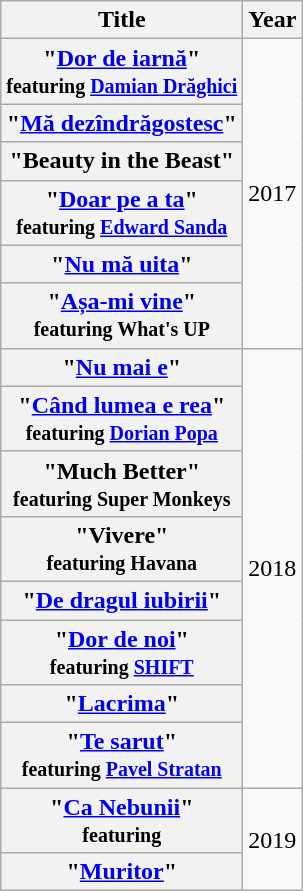<table class="wikitable plainrowheaders" style="text-align:center;" border="1">
<tr>
<th scope="col" rowspan="1">Title</th>
<th scope="col" rowspan="1">Year</th>
</tr>
<tr>
<th scope="row">"<a href='#'>Dor de iarnă</a>"<br><small>featuring <a href='#'>Damian Drăghici</a></small></th>
<td rowspan="6">2017</td>
</tr>
<tr>
<th scope="row">"<a href='#'>Mă dezîndrăgostesc</a>"</th>
</tr>
<tr>
<th scope="row">"Beauty in the Beast"</th>
</tr>
<tr>
<th scope="row">"<a href='#'>Doar pe a ta</a>"<br><small>featuring <a href='#'>Edward Sanda</a></small></th>
</tr>
<tr>
<th scope="row">"<a href='#'>Nu mă uita</a>"</th>
</tr>
<tr>
<th scope="row">"<a href='#'>Așa-mi vine</a>"<br><small>featuring What's UP</small></th>
</tr>
<tr>
<th scope="row">"<a href='#'>Nu mai e</a>"</th>
<td rowspan="8">2018</td>
</tr>
<tr>
<th scope="row">"<a href='#'>Când lumea e rea</a>"<br><small>featuring <a href='#'>Dorian Popa</a></small></th>
</tr>
<tr>
<th scope="row">"Much Better"<br><small>featuring Super Monkeys</small></th>
</tr>
<tr>
<th scope="row">"Vivere"<br><small>featuring Havana</small></th>
</tr>
<tr>
<th scope="row">"<a href='#'>De dragul iubirii</a>"</th>
</tr>
<tr>
<th scope="row">"<a href='#'>Dor de noi</a>"<br><small>featuring <a href='#'>SHIFT</a></small></th>
</tr>
<tr>
<th scope="row">"<a href='#'>Lacrima</a>"</th>
</tr>
<tr>
<th scope="row">"<a href='#'>Te sarut</a>"<br><small>featuring <a href='#'>Pavel Stratan</a></small></th>
</tr>
<tr>
<th scope="row">"<a href='#'>Ca Nebunii</a>"<br><small>featuring </small></th>
<td rowspan="2">2019</td>
</tr>
<tr>
<th scope="row">"<a href='#'>Muritor</a>"</th>
</tr>
</table>
